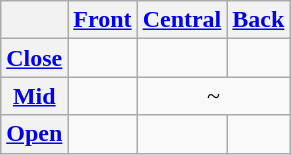<table class="wikitable" style="text-align:center">
<tr>
<th></th>
<th><a href='#'>Front</a></th>
<th><a href='#'>Central</a></th>
<th><a href='#'>Back</a></th>
</tr>
<tr>
<th><a href='#'>Close</a></th>
<td></td>
<td></td>
<td></td>
</tr>
<tr>
<th><a href='#'>Mid</a></th>
<td></td>
<td colspan="2"> ~ </td>
</tr>
<tr>
<th><a href='#'>Open</a></th>
<td></td>
<td></td>
<td></td>
</tr>
</table>
